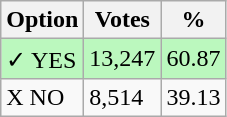<table class="wikitable">
<tr>
<th>Option</th>
<th>Votes</th>
<th>%</th>
</tr>
<tr>
<td style=background:#bbf8be>✓ YES</td>
<td style=background:#bbf8be>13,247</td>
<td style=background:#bbf8be>60.87</td>
</tr>
<tr>
<td>X NO</td>
<td>8,514</td>
<td>39.13</td>
</tr>
</table>
